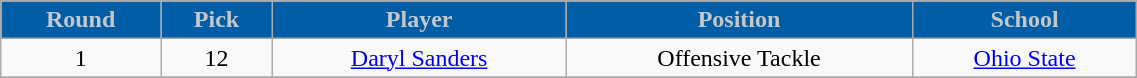<table class="wikitable" width="60%">
<tr align="center"  style="background:#005da6;color:#c4c8cb;">
<td><strong>Round</strong></td>
<td><strong>Pick</strong></td>
<td><strong>Player</strong></td>
<td><strong>Position</strong></td>
<td><strong>School</strong></td>
</tr>
<tr align="center" bgcolor="">
<td>1</td>
<td>12</td>
<td><a href='#'>Daryl Sanders</a></td>
<td>Offensive Tackle</td>
<td><a href='#'>Ohio State</a></td>
</tr>
<tr align="center" bgcolor="">
</tr>
</table>
